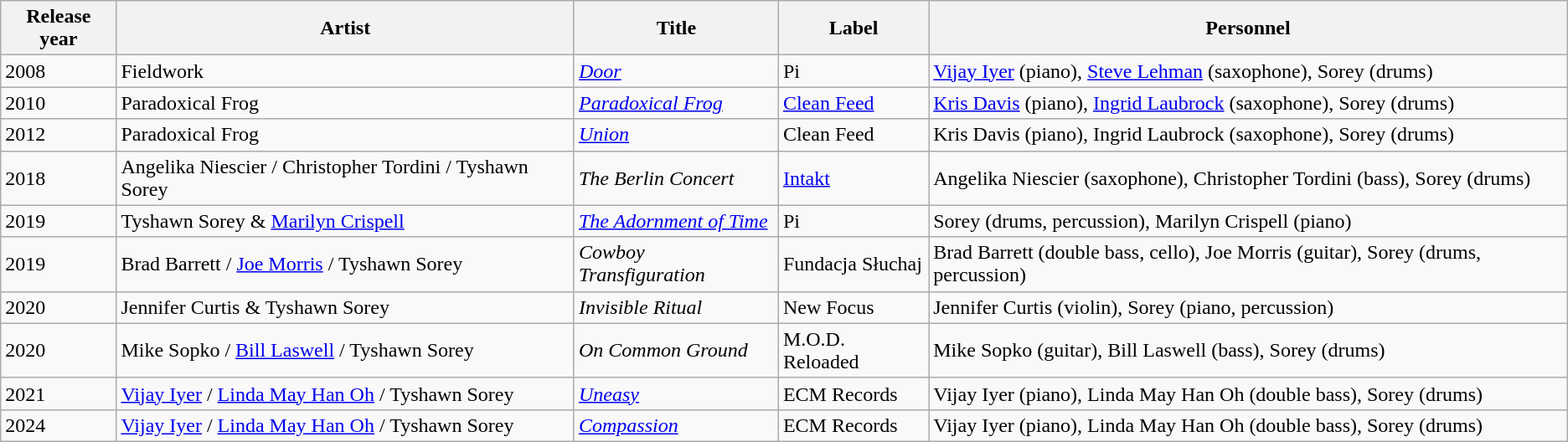<table class="wikitable sortable">
<tr>
<th>Release year</th>
<th>Artist</th>
<th>Title</th>
<th>Label</th>
<th>Personnel</th>
</tr>
<tr>
<td>2008</td>
<td>Fieldwork</td>
<td><em><a href='#'>Door</a></em></td>
<td>Pi</td>
<td><a href='#'>Vijay Iyer</a> (piano), <a href='#'>Steve Lehman</a> (saxophone), Sorey (drums)</td>
</tr>
<tr>
<td>2010</td>
<td>Paradoxical Frog</td>
<td><em><a href='#'>Paradoxical Frog</a></em></td>
<td><a href='#'>Clean Feed</a></td>
<td><a href='#'>Kris Davis</a> (piano), <a href='#'>Ingrid Laubrock</a> (saxophone), Sorey (drums)</td>
</tr>
<tr>
<td>2012</td>
<td>Paradoxical Frog</td>
<td><em><a href='#'>Union</a></em></td>
<td>Clean Feed</td>
<td>Kris Davis (piano), Ingrid Laubrock (saxophone), Sorey (drums)</td>
</tr>
<tr>
<td>2018</td>
<td>Angelika Niescier / Christopher Tordini / Tyshawn Sorey</td>
<td><em>The Berlin Concert</em></td>
<td><a href='#'>Intakt</a></td>
<td>Angelika Niescier (saxophone), Christopher Tordini (bass), Sorey (drums)</td>
</tr>
<tr>
<td>2019</td>
<td>Tyshawn Sorey & <a href='#'>Marilyn Crispell</a></td>
<td><em><a href='#'>The Adornment of Time</a></em></td>
<td>Pi</td>
<td>Sorey (drums, percussion), Marilyn Crispell (piano)</td>
</tr>
<tr>
<td>2019</td>
<td>Brad Barrett / <a href='#'>Joe Morris</a> / Tyshawn Sorey</td>
<td><em>Cowboy Transfiguration</em></td>
<td>Fundacja Słuchaj</td>
<td>Brad Barrett (double bass, cello), Joe Morris (guitar), Sorey (drums, percussion)</td>
</tr>
<tr>
<td>2020</td>
<td>Jennifer Curtis & Tyshawn Sorey</td>
<td><em>Invisible Ritual</em></td>
<td>New Focus</td>
<td>Jennifer Curtis (violin), Sorey (piano, percussion)</td>
</tr>
<tr>
<td>2020</td>
<td>Mike Sopko / <a href='#'>Bill Laswell</a> / Tyshawn Sorey</td>
<td><em>On Common Ground</em></td>
<td>M.O.D. Reloaded</td>
<td>Mike Sopko (guitar), Bill Laswell (bass), Sorey (drums)</td>
</tr>
<tr>
<td>2021</td>
<td><a href='#'>Vijay Iyer</a> / <a href='#'>Linda May Han Oh</a> / Tyshawn Sorey</td>
<td><em><a href='#'>Uneasy</a></em></td>
<td>ECM Records</td>
<td>Vijay Iyer (piano), Linda May Han Oh (double bass), Sorey (drums)</td>
</tr>
<tr>
<td>2024</td>
<td><a href='#'>Vijay Iyer</a> / <a href='#'>Linda May Han Oh</a> / Tyshawn Sorey</td>
<td><em><a href='#'>Compassion</a></em></td>
<td>ECM Records</td>
<td>Vijay Iyer (piano), Linda May Han Oh (double bass), Sorey (drums)</td>
</tr>
</table>
